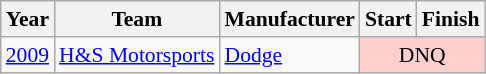<table class="wikitable" style="font-size: 90%;">
<tr>
<th>Year</th>
<th>Team</th>
<th>Manufacturer</th>
<th>Start</th>
<th>Finish</th>
</tr>
<tr>
<td><a href='#'>2009</a></td>
<td><a href='#'>H&S Motorsports</a></td>
<td><a href='#'>Dodge</a></td>
<td colspan=2 align=center style="background:#FFCFCF;">DNQ</td>
</tr>
</table>
